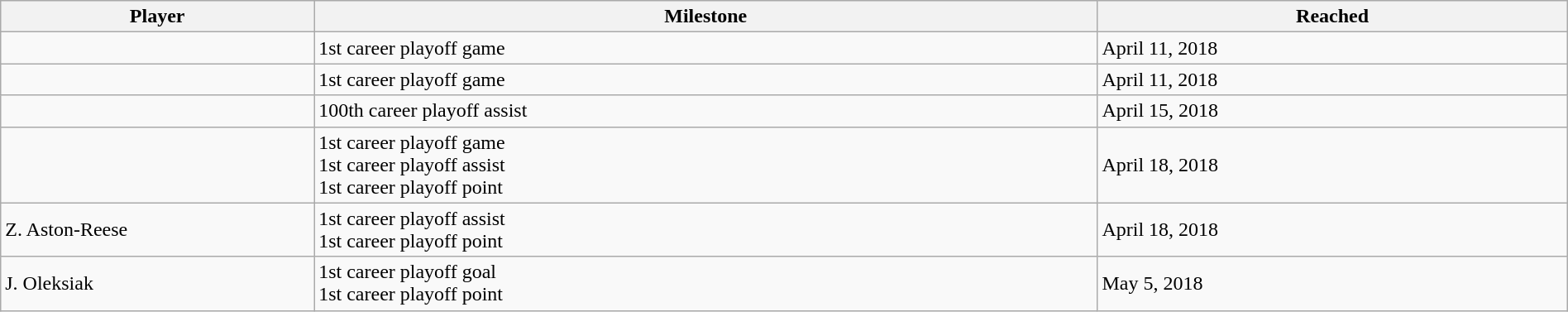<table class="wikitable sortable" style="width:100%;">
<tr align=center>
<th style="width:20%;">Player</th>
<th style="width:50%;">Milestone</th>
<th style="width:30%;" data-sort-type="date">Reached</th>
</tr>
<tr>
<td></td>
<td>1st career playoff game</td>
<td>April 11, 2018</td>
</tr>
<tr>
<td></td>
<td>1st career playoff game</td>
<td>April 11, 2018</td>
</tr>
<tr>
<td></td>
<td>100th career playoff assist</td>
<td>April 15, 2018</td>
</tr>
<tr>
<td></td>
<td>1st career playoff game<br>1st career playoff assist<br>1st career playoff point</td>
<td>April 18, 2018</td>
</tr>
<tr>
<td>Z. Aston-Reese</td>
<td>1st career playoff assist<br>1st career playoff point</td>
<td>April 18, 2018</td>
</tr>
<tr>
<td>J. Oleksiak</td>
<td>1st career playoff goal<br>1st career playoff point</td>
<td>May 5, 2018</td>
</tr>
</table>
